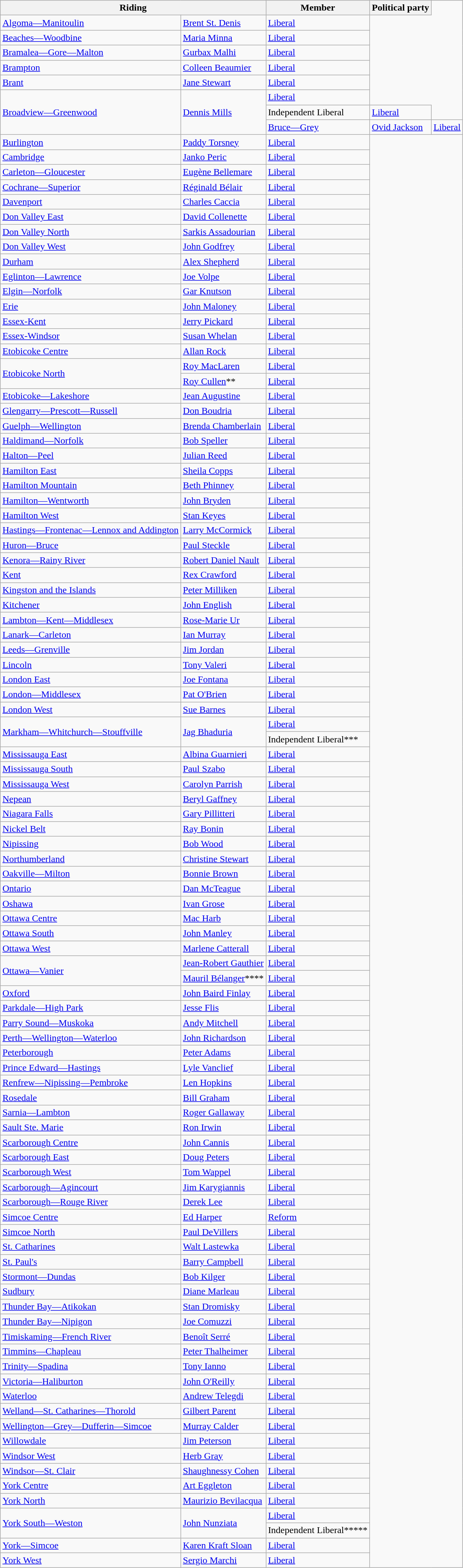<table class="wikitable">
<tr>
<th colspan=2>Riding</th>
<th>Member</th>
<th>Political party</th>
</tr>
<tr>
<td><a href='#'>Algoma—Manitoulin</a></td>
<td><a href='#'>Brent St. Denis</a></td>
<td><a href='#'>Liberal</a></td>
</tr>
<tr>
<td><a href='#'>Beaches—Woodbine</a></td>
<td><a href='#'>Maria Minna</a></td>
<td><a href='#'>Liberal</a></td>
</tr>
<tr>
<td><a href='#'>Bramalea—Gore—Malton</a></td>
<td><a href='#'>Gurbax Malhi</a></td>
<td><a href='#'>Liberal</a></td>
</tr>
<tr>
<td><a href='#'>Brampton</a></td>
<td><a href='#'>Colleen Beaumier</a></td>
<td><a href='#'>Liberal</a></td>
</tr>
<tr>
<td><a href='#'>Brant</a></td>
<td><a href='#'>Jane Stewart</a></td>
<td><a href='#'>Liberal</a></td>
</tr>
<tr>
<td rowspan="3"><a href='#'>Broadview—Greenwood</a></td>
<td rowspan="3"><a href='#'>Dennis Mills</a></td>
<td><a href='#'>Liberal</a></td>
</tr>
<tr>
<td>Independent Liberal<br></td>
<td><a href='#'>Liberal</a></td>
</tr>
<tr>
<td><a href='#'>Bruce—Grey</a></td>
<td><a href='#'>Ovid Jackson</a></td>
<td><a href='#'>Liberal</a></td>
</tr>
<tr>
<td><a href='#'>Burlington</a></td>
<td><a href='#'>Paddy Torsney</a></td>
<td><a href='#'>Liberal</a></td>
</tr>
<tr>
<td><a href='#'>Cambridge</a></td>
<td><a href='#'>Janko Peric</a></td>
<td><a href='#'>Liberal</a></td>
</tr>
<tr>
<td><a href='#'>Carleton—Gloucester</a></td>
<td><a href='#'>Eugène Bellemare</a></td>
<td><a href='#'>Liberal</a></td>
</tr>
<tr>
<td><a href='#'>Cochrane—Superior</a></td>
<td><a href='#'>Réginald Bélair</a></td>
<td><a href='#'>Liberal</a></td>
</tr>
<tr>
<td><a href='#'>Davenport</a></td>
<td><a href='#'>Charles Caccia</a></td>
<td><a href='#'>Liberal</a></td>
</tr>
<tr>
<td><a href='#'>Don Valley East</a></td>
<td><a href='#'>David Collenette</a></td>
<td><a href='#'>Liberal</a></td>
</tr>
<tr>
<td><a href='#'>Don Valley North</a></td>
<td><a href='#'>Sarkis Assadourian</a></td>
<td><a href='#'>Liberal</a></td>
</tr>
<tr>
<td><a href='#'>Don Valley West</a></td>
<td><a href='#'>John Godfrey</a></td>
<td><a href='#'>Liberal</a></td>
</tr>
<tr>
<td><a href='#'>Durham</a></td>
<td><a href='#'>Alex Shepherd</a></td>
<td><a href='#'>Liberal</a></td>
</tr>
<tr>
<td><a href='#'>Eglinton—Lawrence</a></td>
<td><a href='#'>Joe Volpe</a></td>
<td><a href='#'>Liberal</a></td>
</tr>
<tr>
<td><a href='#'>Elgin—Norfolk</a></td>
<td><a href='#'>Gar Knutson</a></td>
<td><a href='#'>Liberal</a></td>
</tr>
<tr>
<td><a href='#'>Erie</a></td>
<td><a href='#'>John Maloney</a></td>
<td><a href='#'>Liberal</a></td>
</tr>
<tr>
<td><a href='#'>Essex-Kent</a></td>
<td><a href='#'>Jerry Pickard</a></td>
<td><a href='#'>Liberal</a></td>
</tr>
<tr>
<td><a href='#'>Essex-Windsor</a></td>
<td><a href='#'>Susan Whelan</a></td>
<td><a href='#'>Liberal</a></td>
</tr>
<tr>
<td><a href='#'>Etobicoke Centre</a></td>
<td><a href='#'>Allan Rock</a></td>
<td><a href='#'>Liberal</a></td>
</tr>
<tr>
<td rowspan="2"><a href='#'>Etobicoke North</a></td>
<td><a href='#'>Roy MacLaren</a></td>
<td><a href='#'>Liberal</a></td>
</tr>
<tr>
<td><a href='#'>Roy Cullen</a>**</td>
<td><a href='#'>Liberal</a></td>
</tr>
<tr>
<td><a href='#'>Etobicoke—Lakeshore</a></td>
<td><a href='#'>Jean Augustine</a></td>
<td><a href='#'>Liberal</a></td>
</tr>
<tr>
<td><a href='#'>Glengarry—Prescott—Russell</a></td>
<td><a href='#'>Don Boudria</a></td>
<td><a href='#'>Liberal</a></td>
</tr>
<tr>
<td><a href='#'>Guelph—Wellington</a></td>
<td><a href='#'>Brenda Chamberlain</a></td>
<td><a href='#'>Liberal</a></td>
</tr>
<tr>
<td><a href='#'>Haldimand—Norfolk</a></td>
<td><a href='#'>Bob Speller</a></td>
<td><a href='#'>Liberal</a></td>
</tr>
<tr>
<td><a href='#'>Halton—Peel</a></td>
<td><a href='#'>Julian Reed</a></td>
<td><a href='#'>Liberal</a></td>
</tr>
<tr>
<td><a href='#'>Hamilton East</a></td>
<td><a href='#'>Sheila Copps</a></td>
<td><a href='#'>Liberal</a></td>
</tr>
<tr>
<td><a href='#'>Hamilton Mountain</a></td>
<td><a href='#'>Beth Phinney</a></td>
<td><a href='#'>Liberal</a></td>
</tr>
<tr>
<td><a href='#'>Hamilton—Wentworth</a></td>
<td><a href='#'>John Bryden</a></td>
<td><a href='#'>Liberal</a></td>
</tr>
<tr>
<td><a href='#'>Hamilton West</a></td>
<td><a href='#'>Stan Keyes</a></td>
<td><a href='#'>Liberal</a></td>
</tr>
<tr>
<td><a href='#'>Hastings—Frontenac—Lennox and Addington</a></td>
<td><a href='#'>Larry McCormick</a></td>
<td><a href='#'>Liberal</a></td>
</tr>
<tr>
<td><a href='#'>Huron—Bruce</a></td>
<td><a href='#'>Paul Steckle</a></td>
<td><a href='#'>Liberal</a></td>
</tr>
<tr>
<td><a href='#'>Kenora—Rainy River</a></td>
<td><a href='#'>Robert Daniel Nault</a></td>
<td><a href='#'>Liberal</a></td>
</tr>
<tr>
<td><a href='#'>Kent</a></td>
<td><a href='#'>Rex Crawford</a></td>
<td><a href='#'>Liberal</a></td>
</tr>
<tr>
<td><a href='#'>Kingston and the Islands</a></td>
<td><a href='#'>Peter Milliken</a></td>
<td><a href='#'>Liberal</a></td>
</tr>
<tr>
<td><a href='#'>Kitchener</a></td>
<td><a href='#'>John English</a></td>
<td><a href='#'>Liberal</a></td>
</tr>
<tr>
<td><a href='#'>Lambton—Kent—Middlesex</a></td>
<td><a href='#'>Rose-Marie Ur</a></td>
<td><a href='#'>Liberal</a></td>
</tr>
<tr>
<td><a href='#'>Lanark—Carleton</a></td>
<td><a href='#'>Ian Murray</a></td>
<td><a href='#'>Liberal</a></td>
</tr>
<tr>
<td><a href='#'>Leeds—Grenville</a></td>
<td><a href='#'>Jim Jordan</a></td>
<td><a href='#'>Liberal</a></td>
</tr>
<tr>
<td><a href='#'>Lincoln</a></td>
<td><a href='#'>Tony Valeri</a></td>
<td><a href='#'>Liberal</a></td>
</tr>
<tr>
<td><a href='#'>London East</a></td>
<td><a href='#'>Joe Fontana</a></td>
<td><a href='#'>Liberal</a></td>
</tr>
<tr>
<td><a href='#'>London—Middlesex</a></td>
<td><a href='#'>Pat O'Brien</a></td>
<td><a href='#'>Liberal</a></td>
</tr>
<tr>
<td><a href='#'>London West</a></td>
<td><a href='#'>Sue Barnes</a></td>
<td><a href='#'>Liberal</a></td>
</tr>
<tr>
<td rowspan="2"><a href='#'>Markham—Whitchurch—Stouffville</a></td>
<td rowspan="2"><a href='#'>Jag Bhaduria</a></td>
<td><a href='#'>Liberal</a></td>
</tr>
<tr>
<td>Independent Liberal***</td>
</tr>
<tr>
<td><a href='#'>Mississauga East</a></td>
<td><a href='#'>Albina Guarnieri</a></td>
<td><a href='#'>Liberal</a></td>
</tr>
<tr>
<td><a href='#'>Mississauga South</a></td>
<td><a href='#'>Paul Szabo</a></td>
<td><a href='#'>Liberal</a></td>
</tr>
<tr>
<td><a href='#'>Mississauga West</a></td>
<td><a href='#'>Carolyn Parrish</a></td>
<td><a href='#'>Liberal</a></td>
</tr>
<tr>
<td><a href='#'>Nepean</a></td>
<td><a href='#'>Beryl Gaffney</a></td>
<td><a href='#'>Liberal</a></td>
</tr>
<tr>
<td><a href='#'>Niagara Falls</a></td>
<td><a href='#'>Gary Pillitteri</a></td>
<td><a href='#'>Liberal</a></td>
</tr>
<tr>
<td><a href='#'>Nickel Belt</a></td>
<td><a href='#'>Ray Bonin</a></td>
<td><a href='#'>Liberal</a></td>
</tr>
<tr>
<td><a href='#'>Nipissing</a></td>
<td><a href='#'>Bob Wood</a></td>
<td><a href='#'>Liberal</a></td>
</tr>
<tr>
<td><a href='#'>Northumberland</a></td>
<td><a href='#'>Christine Stewart</a></td>
<td><a href='#'>Liberal</a></td>
</tr>
<tr>
<td><a href='#'>Oakville—Milton</a></td>
<td><a href='#'>Bonnie Brown</a></td>
<td><a href='#'>Liberal</a></td>
</tr>
<tr>
<td><a href='#'>Ontario</a></td>
<td><a href='#'>Dan McTeague</a></td>
<td><a href='#'>Liberal</a></td>
</tr>
<tr>
<td><a href='#'>Oshawa</a></td>
<td><a href='#'>Ivan Grose</a></td>
<td><a href='#'>Liberal</a></td>
</tr>
<tr>
<td><a href='#'>Ottawa Centre</a></td>
<td><a href='#'>Mac Harb</a></td>
<td><a href='#'>Liberal</a></td>
</tr>
<tr>
<td><a href='#'>Ottawa South</a></td>
<td><a href='#'>John Manley</a></td>
<td><a href='#'>Liberal</a></td>
</tr>
<tr>
<td><a href='#'>Ottawa West</a></td>
<td><a href='#'>Marlene Catterall</a></td>
<td><a href='#'>Liberal</a></td>
</tr>
<tr>
<td rowspan="2"><a href='#'>Ottawa—Vanier</a></td>
<td><a href='#'>Jean-Robert Gauthier</a></td>
<td><a href='#'>Liberal</a></td>
</tr>
<tr>
<td><a href='#'>Mauril Bélanger</a>****</td>
<td><a href='#'>Liberal</a></td>
</tr>
<tr>
<td><a href='#'>Oxford</a></td>
<td><a href='#'>John Baird Finlay</a></td>
<td><a href='#'>Liberal</a></td>
</tr>
<tr>
<td><a href='#'>Parkdale—High Park</a></td>
<td><a href='#'>Jesse Flis</a></td>
<td><a href='#'>Liberal</a></td>
</tr>
<tr>
<td><a href='#'>Parry Sound—Muskoka</a></td>
<td><a href='#'>Andy Mitchell</a></td>
<td><a href='#'>Liberal</a></td>
</tr>
<tr>
<td><a href='#'>Perth—Wellington—Waterloo</a></td>
<td><a href='#'>John Richardson</a></td>
<td><a href='#'>Liberal</a></td>
</tr>
<tr>
<td><a href='#'>Peterborough</a></td>
<td><a href='#'>Peter Adams</a></td>
<td><a href='#'>Liberal</a></td>
</tr>
<tr>
<td><a href='#'>Prince Edward—Hastings</a></td>
<td><a href='#'>Lyle Vanclief</a></td>
<td><a href='#'>Liberal</a></td>
</tr>
<tr>
<td><a href='#'>Renfrew—Nipissing—Pembroke</a></td>
<td><a href='#'>Len Hopkins</a></td>
<td><a href='#'>Liberal</a></td>
</tr>
<tr>
<td><a href='#'>Rosedale</a></td>
<td><a href='#'>Bill Graham</a></td>
<td><a href='#'>Liberal</a></td>
</tr>
<tr>
<td><a href='#'>Sarnia—Lambton</a></td>
<td><a href='#'>Roger Gallaway</a></td>
<td><a href='#'>Liberal</a></td>
</tr>
<tr>
<td><a href='#'>Sault Ste. Marie</a></td>
<td><a href='#'>Ron Irwin</a></td>
<td><a href='#'>Liberal</a></td>
</tr>
<tr>
<td><a href='#'>Scarborough Centre</a></td>
<td><a href='#'>John Cannis</a></td>
<td><a href='#'>Liberal</a></td>
</tr>
<tr>
<td><a href='#'>Scarborough East</a></td>
<td><a href='#'>Doug Peters</a></td>
<td><a href='#'>Liberal</a></td>
</tr>
<tr>
<td><a href='#'>Scarborough West</a></td>
<td><a href='#'>Tom Wappel</a></td>
<td><a href='#'>Liberal</a></td>
</tr>
<tr>
<td><a href='#'>Scarborough—Agincourt</a></td>
<td><a href='#'>Jim Karygiannis</a></td>
<td><a href='#'>Liberal</a></td>
</tr>
<tr>
<td><a href='#'>Scarborough—Rouge River</a></td>
<td><a href='#'>Derek Lee</a></td>
<td><a href='#'>Liberal</a></td>
</tr>
<tr>
<td><a href='#'>Simcoe Centre</a></td>
<td><a href='#'>Ed Harper</a></td>
<td><a href='#'>Reform</a></td>
</tr>
<tr>
<td><a href='#'>Simcoe North</a></td>
<td><a href='#'>Paul DeVillers</a></td>
<td><a href='#'>Liberal</a></td>
</tr>
<tr>
<td><a href='#'>St. Catharines</a></td>
<td><a href='#'>Walt Lastewka</a></td>
<td><a href='#'>Liberal</a></td>
</tr>
<tr>
<td><a href='#'>St. Paul's</a></td>
<td><a href='#'>Barry Campbell</a></td>
<td><a href='#'>Liberal</a></td>
</tr>
<tr>
<td><a href='#'>Stormont—Dundas</a></td>
<td><a href='#'>Bob Kilger</a></td>
<td><a href='#'>Liberal</a></td>
</tr>
<tr>
<td><a href='#'>Sudbury</a></td>
<td><a href='#'>Diane Marleau</a></td>
<td><a href='#'>Liberal</a></td>
</tr>
<tr>
<td><a href='#'>Thunder Bay—Atikokan</a></td>
<td><a href='#'>Stan Dromisky</a></td>
<td><a href='#'>Liberal</a></td>
</tr>
<tr>
<td><a href='#'>Thunder Bay—Nipigon</a></td>
<td><a href='#'>Joe Comuzzi</a></td>
<td><a href='#'>Liberal</a></td>
</tr>
<tr>
<td><a href='#'>Timiskaming—French River</a></td>
<td><a href='#'>Benoît Serré</a></td>
<td><a href='#'>Liberal</a></td>
</tr>
<tr>
<td><a href='#'>Timmins—Chapleau</a></td>
<td><a href='#'>Peter Thalheimer</a></td>
<td><a href='#'>Liberal</a></td>
</tr>
<tr>
<td><a href='#'>Trinity—Spadina</a></td>
<td><a href='#'>Tony Ianno</a></td>
<td><a href='#'>Liberal</a></td>
</tr>
<tr>
<td><a href='#'>Victoria—Haliburton</a></td>
<td><a href='#'>John O'Reilly</a></td>
<td><a href='#'>Liberal</a></td>
</tr>
<tr>
<td><a href='#'>Waterloo</a></td>
<td><a href='#'>Andrew Telegdi</a></td>
<td><a href='#'>Liberal</a></td>
</tr>
<tr>
<td><a href='#'>Welland—St. Catharines—Thorold</a></td>
<td><a href='#'>Gilbert Parent</a></td>
<td><a href='#'>Liberal</a></td>
</tr>
<tr>
<td><a href='#'>Wellington—Grey—Dufferin—Simcoe</a></td>
<td><a href='#'>Murray Calder</a></td>
<td><a href='#'>Liberal</a></td>
</tr>
<tr>
<td><a href='#'>Willowdale</a></td>
<td><a href='#'>Jim Peterson</a></td>
<td><a href='#'>Liberal</a></td>
</tr>
<tr>
<td><a href='#'>Windsor West</a></td>
<td><a href='#'>Herb Gray</a></td>
<td><a href='#'>Liberal</a></td>
</tr>
<tr>
<td><a href='#'>Windsor—St. Clair</a></td>
<td><a href='#'>Shaughnessy Cohen</a></td>
<td><a href='#'>Liberal</a></td>
</tr>
<tr>
<td><a href='#'>York Centre</a></td>
<td><a href='#'>Art Eggleton</a></td>
<td><a href='#'>Liberal</a></td>
</tr>
<tr>
<td><a href='#'>York North</a></td>
<td><a href='#'>Maurizio Bevilacqua</a></td>
<td><a href='#'>Liberal</a></td>
</tr>
<tr>
<td rowspan="2"><a href='#'>York South—Weston</a></td>
<td rowspan="2"><a href='#'>John Nunziata</a></td>
<td><a href='#'>Liberal</a></td>
</tr>
<tr>
<td>Independent Liberal*****</td>
</tr>
<tr>
<td><a href='#'>York—Simcoe</a></td>
<td><a href='#'>Karen Kraft Sloan</a></td>
<td><a href='#'>Liberal</a></td>
</tr>
<tr>
<td><a href='#'>York West</a></td>
<td><a href='#'>Sergio Marchi</a></td>
<td><a href='#'>Liberal</a></td>
</tr>
</table>
